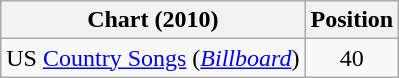<table class="wikitable sortable">
<tr>
<th scope="col">Chart (2010)</th>
<th scope="col">Position</th>
</tr>
<tr>
<td>US <a href='#'>Country Songs</a> (<em><a href='#'>Billboard</a></em>)</td>
<td align="center">40</td>
</tr>
</table>
